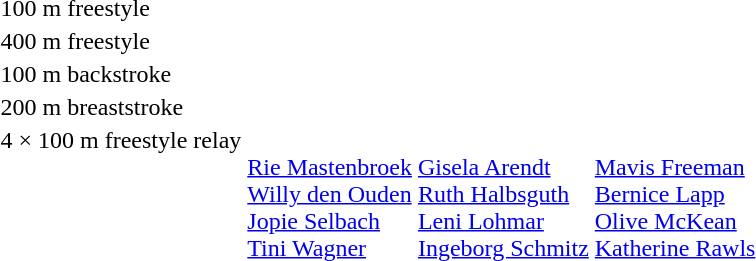<table>
<tr>
<td>100 m freestyle<br></td>
<td></td>
<td></td>
<td></td>
</tr>
<tr>
<td>400 m freestyle<br></td>
<td></td>
<td></td>
<td></td>
</tr>
<tr>
<td>100 m backstroke<br></td>
<td></td>
<td></td>
<td></td>
</tr>
<tr>
<td>200 m breaststroke<br></td>
<td></td>
<td></td>
<td></td>
</tr>
<tr valign="top">
<td>4 × 100 m freestyle relay<br></td>
<td><br><a href='#'>Rie Mastenbroek</a><br><a href='#'>Willy den Ouden</a><br><a href='#'>Jopie Selbach</a><br><a href='#'>Tini Wagner</a></td>
<td><br><a href='#'>Gisela Arendt</a><br><a href='#'>Ruth Halbsguth</a><br><a href='#'>Leni Lohmar</a><br><a href='#'>Ingeborg Schmitz</a></td>
<td><br><a href='#'>Mavis Freeman</a><br><a href='#'>Bernice Lapp</a><br><a href='#'>Olive McKean</a><br><a href='#'>Katherine Rawls</a></td>
</tr>
</table>
